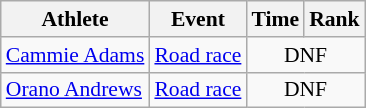<table class=wikitable style="font-size:90%">
<tr>
<th>Athlete</th>
<th>Event</th>
<th>Time</th>
<th>Rank</th>
</tr>
<tr align=center>
<td align=left><a href='#'>Cammie Adams</a></td>
<td align=left><a href='#'>Road race</a></td>
<td colspan=2>DNF</td>
</tr>
<tr align=center>
<td align=left><a href='#'>Orano Andrews</a></td>
<td align=left><a href='#'>Road race</a></td>
<td colspan=2>DNF</td>
</tr>
</table>
